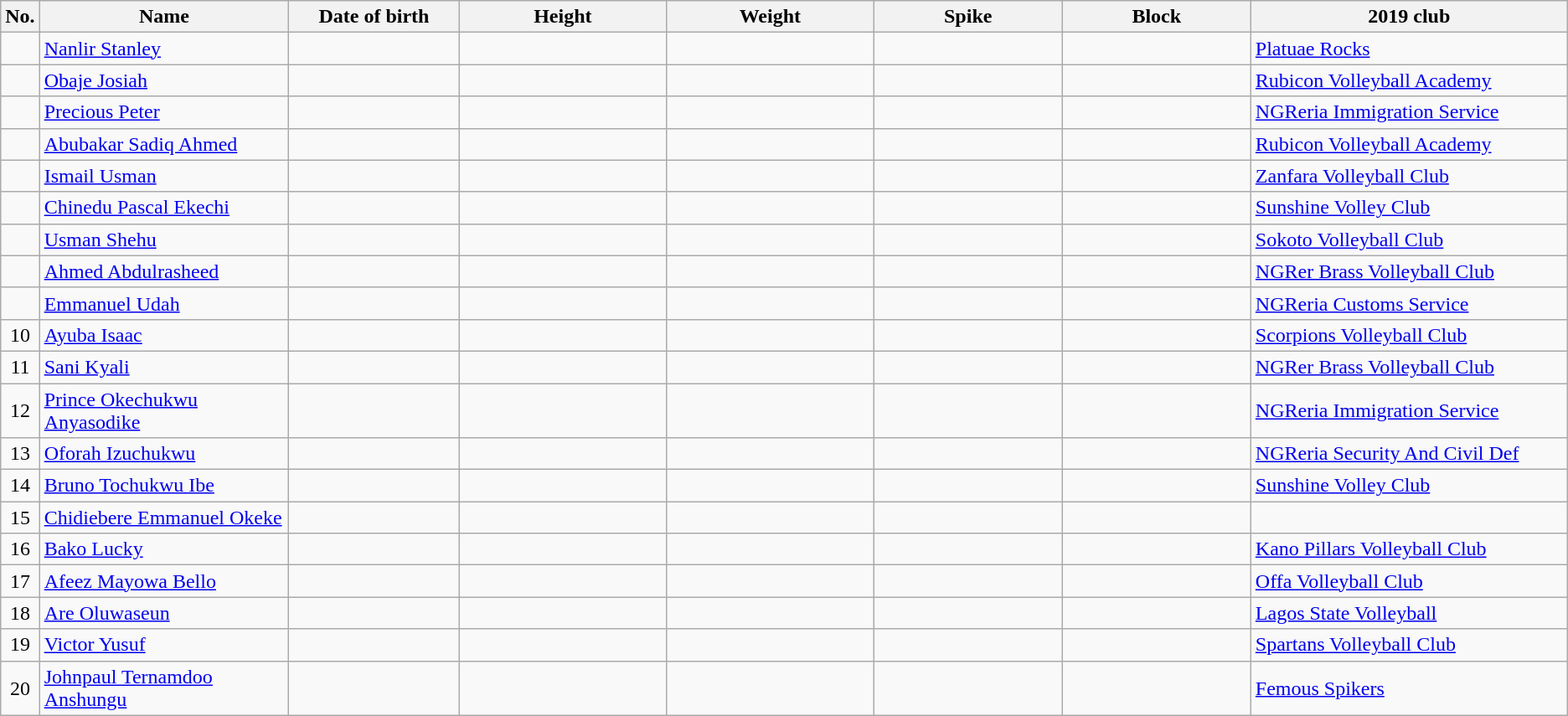<table class="wikitable sortable" style="text-align:center;">
<tr>
<th>No.</th>
<th style="width:13em">Name</th>
<th style="width:9em">Date of birth</th>
<th style="width:11em">Height</th>
<th style="width:11em">Weight</th>
<th style="width:10em">Spike</th>
<th style="width:10em">Block</th>
<th style="width:17em">2019 club</th>
</tr>
<tr>
<td></td>
<td align=left><a href='#'>Nanlir Stanley</a></td>
<td align=right></td>
<td></td>
<td></td>
<td></td>
<td></td>
<td align=left> <a href='#'>Platuae Rocks</a></td>
</tr>
<tr>
<td></td>
<td align=left><a href='#'>Obaje Josiah</a></td>
<td align=right></td>
<td></td>
<td></td>
<td></td>
<td></td>
<td align=left> <a href='#'>Rubicon Volleyball Academy</a></td>
</tr>
<tr>
<td></td>
<td align=left><a href='#'>Precious Peter</a></td>
<td align=right></td>
<td></td>
<td></td>
<td></td>
<td></td>
<td align=left> <a href='#'>NGReria Immigration Service</a></td>
</tr>
<tr>
<td></td>
<td align=left><a href='#'>Abubakar Sadiq Ahmed</a></td>
<td align=right></td>
<td></td>
<td></td>
<td></td>
<td></td>
<td align=left> <a href='#'>Rubicon Volleyball Academy</a></td>
</tr>
<tr>
<td></td>
<td align=left><a href='#'>Ismail Usman</a></td>
<td align=right></td>
<td></td>
<td></td>
<td></td>
<td></td>
<td align=left> <a href='#'>Zanfara Volleyball Club</a></td>
</tr>
<tr>
<td></td>
<td align=left><a href='#'>Chinedu Pascal Ekechi</a></td>
<td align=right></td>
<td></td>
<td></td>
<td></td>
<td></td>
<td align=left> <a href='#'>Sunshine Volley Club</a></td>
</tr>
<tr>
<td></td>
<td align=left><a href='#'>Usman Shehu</a></td>
<td align=right></td>
<td></td>
<td></td>
<td></td>
<td></td>
<td align=left> <a href='#'>Sokoto Volleyball Club</a></td>
</tr>
<tr>
<td></td>
<td align=left><a href='#'>Ahmed Abdulrasheed</a></td>
<td align=right></td>
<td></td>
<td></td>
<td></td>
<td></td>
<td align=left> <a href='#'>NGRer Brass Volleyball Club</a></td>
</tr>
<tr>
<td></td>
<td align=left><a href='#'>Emmanuel Udah</a></td>
<td align=right></td>
<td></td>
<td></td>
<td></td>
<td></td>
<td align=left> <a href='#'>NGReria Customs Service</a></td>
</tr>
<tr>
<td>10</td>
<td align=left><a href='#'>Ayuba Isaac</a></td>
<td align=right></td>
<td></td>
<td></td>
<td></td>
<td></td>
<td align=left> <a href='#'>Scorpions Volleyball Club</a></td>
</tr>
<tr>
<td>11</td>
<td align=left><a href='#'>Sani Kyali</a></td>
<td align=right></td>
<td></td>
<td></td>
<td></td>
<td></td>
<td align=left> <a href='#'>NGRer Brass Volleyball Club</a></td>
</tr>
<tr>
<td>12</td>
<td align=left><a href='#'>Prince Okechukwu Anyasodike</a></td>
<td align=right></td>
<td></td>
<td></td>
<td></td>
<td></td>
<td align=left> <a href='#'>NGReria Immigration Service</a></td>
</tr>
<tr>
<td>13</td>
<td align=left><a href='#'>Oforah Izuchukwu</a></td>
<td align=right></td>
<td></td>
<td></td>
<td></td>
<td></td>
<td align=left> <a href='#'>NGReria Security And Civil Def</a></td>
</tr>
<tr>
<td>14</td>
<td align=left><a href='#'>Bruno Tochukwu Ibe</a></td>
<td align=right></td>
<td></td>
<td></td>
<td></td>
<td></td>
<td align=left> <a href='#'>Sunshine Volley Club</a></td>
</tr>
<tr>
<td>15</td>
<td align=left><a href='#'>Chidiebere Emmanuel Okeke</a></td>
<td align=right></td>
<td></td>
<td></td>
<td></td>
<td></td>
<td align=left></td>
</tr>
<tr>
<td>16</td>
<td align=left><a href='#'>Bako Lucky</a></td>
<td align=right></td>
<td></td>
<td></td>
<td></td>
<td></td>
<td align=left> <a href='#'>Kano Pillars Volleyball Club</a></td>
</tr>
<tr>
<td>17</td>
<td align=left><a href='#'>Afeez Mayowa Bello</a></td>
<td align=right></td>
<td></td>
<td></td>
<td></td>
<td></td>
<td align=left> <a href='#'>Offa Volleyball Club</a></td>
</tr>
<tr>
<td>18</td>
<td align=left><a href='#'>Are Oluwaseun</a></td>
<td align=right></td>
<td></td>
<td></td>
<td></td>
<td></td>
<td align=left> <a href='#'>Lagos State Volleyball</a></td>
</tr>
<tr>
<td>19</td>
<td align=left><a href='#'>Victor Yusuf</a></td>
<td align=right></td>
<td></td>
<td></td>
<td></td>
<td></td>
<td align=left> <a href='#'>Spartans Volleyball Club</a></td>
</tr>
<tr>
<td>20</td>
<td align=left><a href='#'>Johnpaul Ternamdoo Anshungu</a></td>
<td align=right></td>
<td></td>
<td></td>
<td></td>
<td></td>
<td align=left> <a href='#'>Femous Spikers</a></td>
</tr>
</table>
